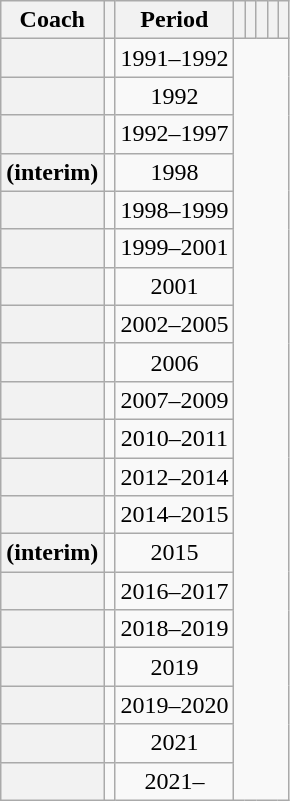<table class="wikitable sortable plainrowheaders" style="text-align:center;">
<tr>
<th scope="col">Coach</th>
<th scope="col"></th>
<th scope="col">Period</th>
<th scope="col"></th>
<th scope="col"></th>
<th scope="col"></th>
<th scope="col"></th>
<th scope="col"></th>
</tr>
<tr>
<th scope="row"></th>
<td></td>
<td>1991–1992<br></td>
</tr>
<tr>
<th scope="row"></th>
<td></td>
<td>1992<br></td>
</tr>
<tr>
<th scope="row"></th>
<td></td>
<td>1992–1997<br></td>
</tr>
<tr>
<th scope="row"> (interim)</th>
<td></td>
<td>1998<br></td>
</tr>
<tr>
<th scope="row"></th>
<td></td>
<td>1998–1999<br></td>
</tr>
<tr>
<th scope="row"></th>
<td></td>
<td>1999–2001<br></td>
</tr>
<tr>
<th scope="row"></th>
<td></td>
<td>2001<br></td>
</tr>
<tr>
<th scope="row"></th>
<td></td>
<td>2002–2005<br></td>
</tr>
<tr>
<th scope="row"></th>
<td></td>
<td>2006<br></td>
</tr>
<tr>
<th scope="row"></th>
<td></td>
<td>2007–2009<br></td>
</tr>
<tr>
<th scope="row"></th>
<td></td>
<td>2010–2011<br></td>
</tr>
<tr>
<th scope="row"></th>
<td></td>
<td>2012–2014<br></td>
</tr>
<tr>
<th scope="row"></th>
<td></td>
<td>2014–2015<br></td>
</tr>
<tr>
<th scope="row"> (interim)</th>
<td></td>
<td>2015<br></td>
</tr>
<tr>
<th scope="row"></th>
<td></td>
<td>2016–2017<br></td>
</tr>
<tr>
<th scope="row"></th>
<td></td>
<td>2018–2019<br></td>
</tr>
<tr>
<th scope="row"></th>
<td></td>
<td>2019<br></td>
</tr>
<tr>
<th scope="row"></th>
<td></td>
<td>2019–2020<br></td>
</tr>
<tr>
<th scope="row"></th>
<td></td>
<td>2021<br></td>
</tr>
<tr>
<th scope="row"><strong></strong></th>
<td></td>
<td>2021–<br></td>
</tr>
</table>
